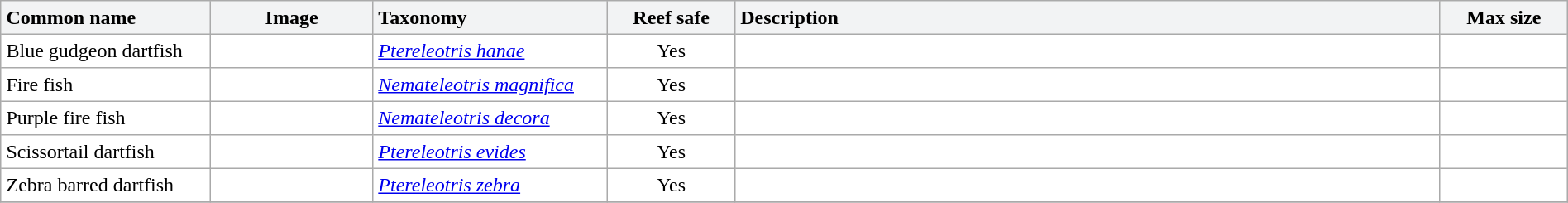<table class="sortable collapsible" cellpadding="4" width="100%" border="1" style="border:1px solid #aaa; border-collapse:collapse">
<tr>
<th align="left" style="background:#F2F3F4" width="170px">Common name</th>
<th style="background:#F2F3F4" width="130px" class="unsortable">Image</th>
<th align="left" style="background:#F2F3F4" width="190px">Taxonomy</th>
<th style="background:#F2F3F4" width="100px">Reef safe</th>
<th align="left" style="background:#F2F3F4" width="610px" class="unsortable">Description</th>
<th style="background:#F2F3F4" width="100px">Max size</th>
</tr>
<tr>
<td>Blue gudgeon dartfish</td>
<td></td>
<td><em><a href='#'>Ptereleotris hanae</a></em></td>
<td align="center">Yes</td>
<td></td>
<td align="center"></td>
</tr>
<tr>
<td>Fire fish</td>
<td></td>
<td><em><a href='#'>Nemateleotris magnifica</a></em></td>
<td align="center">Yes</td>
<td></td>
<td align="center"></td>
</tr>
<tr>
<td>Purple fire fish</td>
<td></td>
<td><em><a href='#'>Nemateleotris decora</a></em></td>
<td align="center">Yes</td>
<td></td>
<td align="center"></td>
</tr>
<tr>
<td>Scissortail dartfish</td>
<td></td>
<td><em><a href='#'>Ptereleotris evides</a></em></td>
<td align="center">Yes</td>
<td></td>
<td align="center"></td>
</tr>
<tr>
<td>Zebra barred dartfish</td>
<td></td>
<td><em><a href='#'>Ptereleotris zebra</a></em></td>
<td align="center">Yes</td>
<td></td>
<td align="center"></td>
</tr>
<tr>
</tr>
</table>
